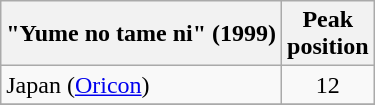<table class="wikitable">
<tr>
<th align="left">"Yume no tame ni" (1999)</th>
<th align="left">Peak<br>position</th>
</tr>
<tr>
<td align="left">Japan (<a href='#'>Oricon</a>)</td>
<td align="center">12</td>
</tr>
<tr>
</tr>
</table>
